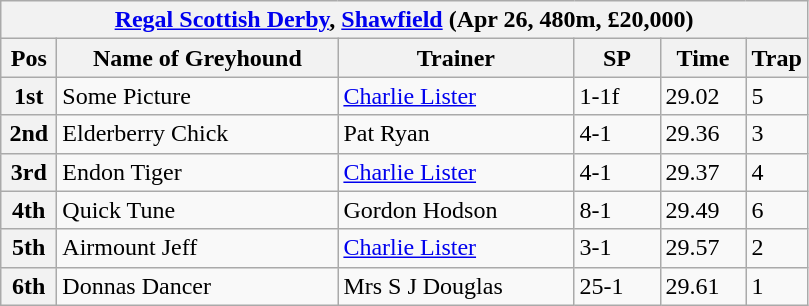<table class="wikitable">
<tr>
<th colspan="6"><a href='#'>Regal Scottish Derby</a>, <a href='#'>Shawfield</a> (Apr 26, 480m, £20,000)</th>
</tr>
<tr>
<th width=30>Pos</th>
<th width=180>Name of Greyhound</th>
<th width=150>Trainer</th>
<th width=50>SP</th>
<th width=50>Time</th>
<th width=30>Trap</th>
</tr>
<tr>
<th>1st</th>
<td>Some Picture </td>
<td><a href='#'>Charlie Lister</a></td>
<td>1-1f</td>
<td>29.02</td>
<td>5</td>
</tr>
<tr>
<th>2nd</th>
<td>Elderberry Chick</td>
<td>Pat Ryan</td>
<td>4-1</td>
<td>29.36</td>
<td>3</td>
</tr>
<tr>
<th>3rd</th>
<td>Endon Tiger</td>
<td><a href='#'>Charlie Lister</a></td>
<td>4-1</td>
<td>29.37</td>
<td>4</td>
</tr>
<tr>
<th>4th</th>
<td>Quick Tune</td>
<td>Gordon Hodson</td>
<td>8-1</td>
<td>29.49</td>
<td>6</td>
</tr>
<tr>
<th>5th</th>
<td>Airmount Jeff</td>
<td><a href='#'>Charlie Lister</a></td>
<td>3-1</td>
<td>29.57</td>
<td>2</td>
</tr>
<tr>
<th>6th</th>
<td>Donnas Dancer</td>
<td>Mrs S J Douglas</td>
<td>25-1</td>
<td>29.61</td>
<td>1</td>
</tr>
</table>
